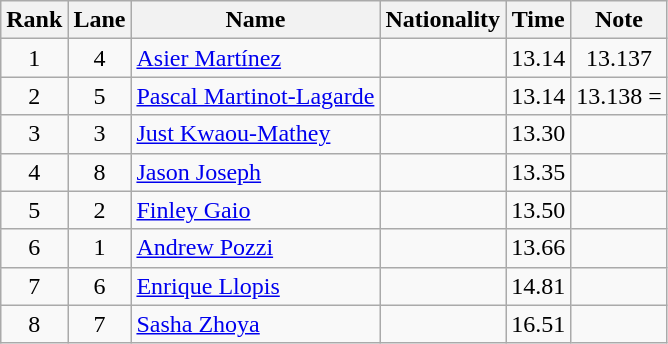<table class="wikitable sortable" style="text-align:center">
<tr>
<th>Rank</th>
<th>Lane</th>
<th>Name</th>
<th>Nationality</th>
<th>Time</th>
<th>Note</th>
</tr>
<tr>
<td>1</td>
<td>4</td>
<td align=left><a href='#'>Asier Martínez</a></td>
<td align=left></td>
<td>13.14</td>
<td>13.137 </td>
</tr>
<tr>
<td>2</td>
<td>5</td>
<td align=left><a href='#'>Pascal Martinot-Lagarde</a></td>
<td align=left></td>
<td>13.14</td>
<td>13.138 =</td>
</tr>
<tr>
<td>3</td>
<td>3</td>
<td align=left><a href='#'>Just Kwaou-Mathey</a></td>
<td align=left></td>
<td>13.30</td>
<td></td>
</tr>
<tr>
<td>4</td>
<td>8</td>
<td align=left><a href='#'>Jason Joseph</a></td>
<td align=left></td>
<td>13.35</td>
<td></td>
</tr>
<tr>
<td>5</td>
<td>2</td>
<td align=left><a href='#'>Finley Gaio</a></td>
<td align=left></td>
<td>13.50</td>
<td></td>
</tr>
<tr>
<td>6</td>
<td>1</td>
<td align=left><a href='#'>Andrew Pozzi</a></td>
<td align=left></td>
<td>13.66</td>
<td></td>
</tr>
<tr>
<td>7</td>
<td>6</td>
<td align=left><a href='#'>Enrique Llopis</a></td>
<td align=left></td>
<td>14.81</td>
<td></td>
</tr>
<tr>
<td>8</td>
<td>7</td>
<td align=left><a href='#'>Sasha Zhoya</a></td>
<td align=left></td>
<td>16.51</td>
<td></td>
</tr>
</table>
